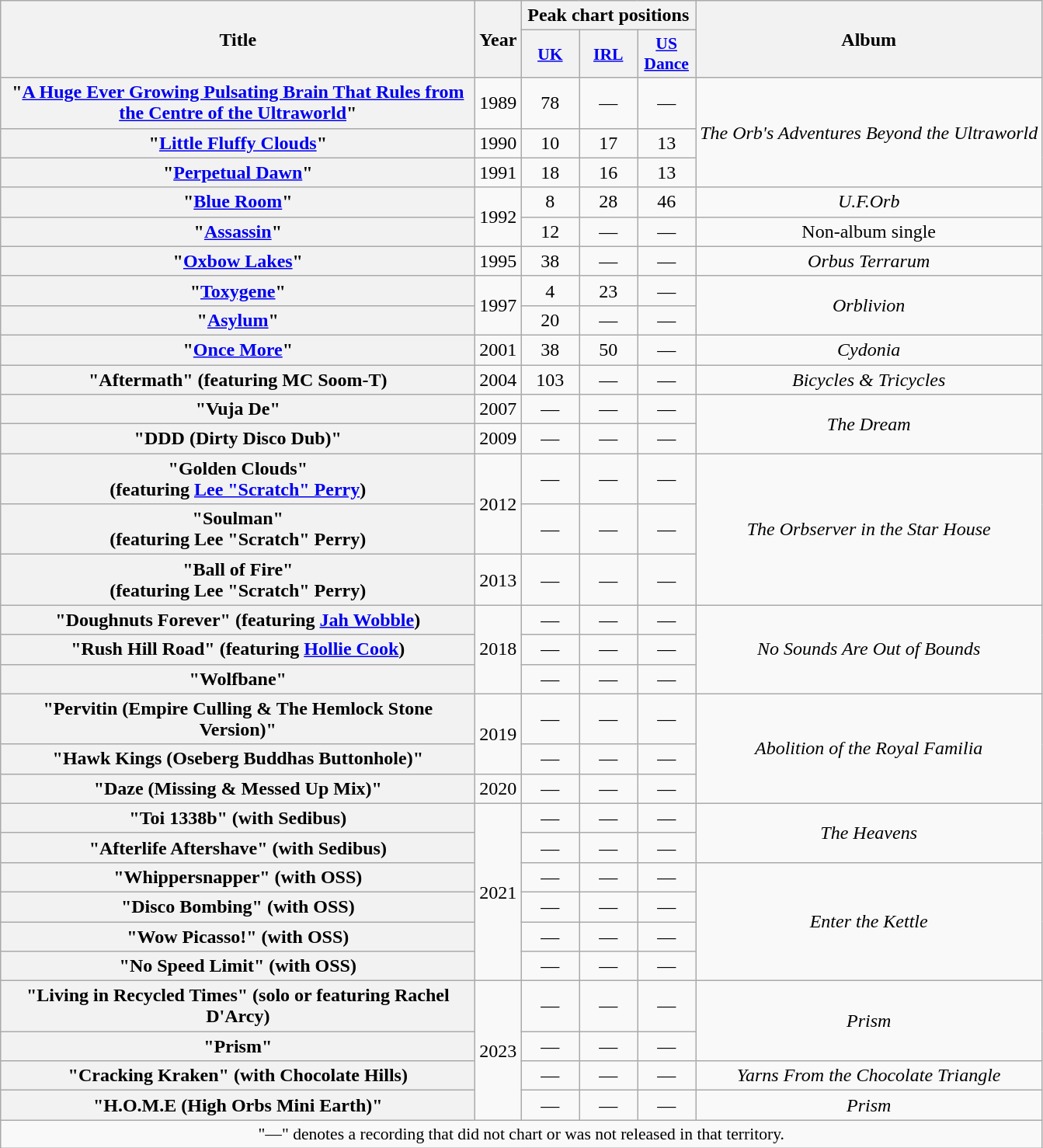<table class="wikitable plainrowheaders" style="text-align:center;" border="1">
<tr>
<th scope="col" rowspan="2" style="width:25em;">Title</th>
<th scope="col" rowspan="2">Year</th>
<th scope="col" colspan="3">Peak chart positions</th>
<th scope="col" rowspan="2">Album</th>
</tr>
<tr>
<th scope="col" style="width:3em;font-size:90%;"><a href='#'>UK</a><br></th>
<th scope="col" style="width:3em;font-size:90%;"><a href='#'>IRL</a><br></th>
<th scope="col" style="width:3em;font-size:90%;"><a href='#'>US<br>Dance</a><br></th>
</tr>
<tr>
<th scope="row">"<a href='#'>A Huge Ever Growing Pulsating Brain That Rules from the Centre of the Ultraworld</a>"</th>
<td>1989</td>
<td>78</td>
<td>—</td>
<td>—</td>
<td rowspan="3"><em>The Orb's Adventures Beyond the Ultraworld</em></td>
</tr>
<tr>
<th scope="row">"<a href='#'>Little Fluffy Clouds</a>"</th>
<td>1990</td>
<td>10</td>
<td>17</td>
<td>13</td>
</tr>
<tr>
<th scope="row">"<a href='#'>Perpetual Dawn</a>"</th>
<td>1991</td>
<td>18</td>
<td>16</td>
<td>13</td>
</tr>
<tr>
<th scope="row">"<a href='#'>Blue Room</a>"</th>
<td rowspan="2">1992</td>
<td>8</td>
<td>28</td>
<td>46</td>
<td><em>U.F.Orb</em></td>
</tr>
<tr>
<th scope="row">"<a href='#'>Assassin</a>"</th>
<td>12</td>
<td>—</td>
<td>—</td>
<td>Non-album single</td>
</tr>
<tr>
<th scope="row">"<a href='#'>Oxbow Lakes</a>"</th>
<td>1995</td>
<td>38</td>
<td>—</td>
<td>—</td>
<td><em>Orbus Terrarum</em></td>
</tr>
<tr>
<th scope="row">"<a href='#'>Toxygene</a>"</th>
<td rowspan="2">1997</td>
<td>4</td>
<td>23</td>
<td>—</td>
<td rowspan="2"><em>Orblivion</em></td>
</tr>
<tr>
<th scope="row">"<a href='#'>Asylum</a>"</th>
<td>20</td>
<td>—</td>
<td>—</td>
</tr>
<tr>
<th scope="row">"<a href='#'>Once More</a>"</th>
<td>2001</td>
<td>38</td>
<td>50</td>
<td>—</td>
<td><em>Cydonia</em></td>
</tr>
<tr>
<th scope="row">"Aftermath"<span> (featuring MC Soom-T)</span></th>
<td>2004</td>
<td>103</td>
<td>—</td>
<td>—</td>
<td><em>Bicycles & Tricycles</em></td>
</tr>
<tr>
<th scope="row">"Vuja De"</th>
<td>2007</td>
<td>—</td>
<td>—</td>
<td>—</td>
<td rowspan="2"><em>The Dream</em></td>
</tr>
<tr>
<th scope="row">"DDD (Dirty Disco Dub)"</th>
<td>2009</td>
<td>—</td>
<td>—</td>
<td>—</td>
</tr>
<tr>
<th scope="row">"Golden Clouds"<br><span>(featuring <a href='#'>Lee "Scratch" Perry</a>)</span></th>
<td rowspan="2">2012</td>
<td>—</td>
<td>—</td>
<td>—</td>
<td rowspan="3"><em>The Orbserver in the Star House</em></td>
</tr>
<tr>
<th scope="row">"Soulman"<br><span>(featuring Lee "Scratch" Perry)</span></th>
<td>—</td>
<td>—</td>
<td>—</td>
</tr>
<tr>
<th scope="row">"Ball of Fire"<br><span>(featuring Lee "Scratch" Perry)</span></th>
<td>2013</td>
<td>—</td>
<td>—</td>
<td>—</td>
</tr>
<tr>
<th scope="row">"Doughnuts Forever" <span> (featuring <a href='#'>Jah Wobble</a>)</span></th>
<td rowspan="3">2018</td>
<td>—</td>
<td>—</td>
<td>—</td>
<td rowspan="3"><em>No Sounds Are Out of Bounds</em></td>
</tr>
<tr>
<th scope="row">"Rush Hill Road" <span> (featuring <a href='#'>Hollie Cook</a>)</span></th>
<td>—</td>
<td>—</td>
<td>—</td>
</tr>
<tr>
<th scope="row">"Wolfbane"</th>
<td>—</td>
<td>—</td>
<td>—</td>
</tr>
<tr>
<th scope="row">"Pervitin (Empire Culling & The Hemlock Stone Version)"</th>
<td rowspan="2">2019</td>
<td>—</td>
<td>—</td>
<td>—</td>
<td rowspan="3"><em>Abolition of the Royal Familia</em></td>
</tr>
<tr>
<th scope="row">"Hawk Kings (Oseberg Buddhas Buttonhole)"</th>
<td>—</td>
<td>—</td>
<td>—</td>
</tr>
<tr>
<th scope="row">"Daze (Missing & Messed Up Mix)"</th>
<td>2020</td>
<td>—</td>
<td>—</td>
<td>—</td>
</tr>
<tr>
<th scope="row">"Toi 1338b" <span> (with Sedibus)</span></th>
<td rowspan="6">2021</td>
<td>—</td>
<td>—</td>
<td>—</td>
<td rowspan="2"><em>The Heavens</em></td>
</tr>
<tr>
<th scope="row">"Afterlife Aftershave" <span> (with Sedibus)</span></th>
<td>—</td>
<td>—</td>
<td>—</td>
</tr>
<tr>
<th scope="row">"Whippersnapper" <span> (with OSS)</span></th>
<td>—</td>
<td>—</td>
<td>—</td>
<td rowspan="4"><em>Enter the Kettle</em></td>
</tr>
<tr>
<th scope="row">"Disco Bombing" <span> (with OSS)</span></th>
<td>—</td>
<td>—</td>
<td>—</td>
</tr>
<tr>
<th scope="row">"Wow Picasso!" <span> (with OSS)</span></th>
<td>—</td>
<td>—</td>
<td>—</td>
</tr>
<tr>
<th scope="row">"No Speed Limit" <span> (with OSS)</span></th>
<td>—</td>
<td>—</td>
<td>—</td>
</tr>
<tr>
<th scope="row">"Living in Recycled Times" <span> (solo or featuring Rachel D'Arcy)</span></th>
<td rowspan="4">2023</td>
<td>—</td>
<td>—</td>
<td>—</td>
<td rowspan="2"><em>Prism</em></td>
</tr>
<tr>
<th scope="row">"Prism"</th>
<td>—</td>
<td>—</td>
<td>—</td>
</tr>
<tr>
<th scope="row">"Cracking Kraken" <span> (with Chocolate Hills)</span></th>
<td>—</td>
<td>—</td>
<td>—</td>
<td><em>Yarns From the Chocolate Triangle</em></td>
</tr>
<tr>
<th scope="row">"H.O.M.E (High Orbs Mini Earth)"</th>
<td>—</td>
<td>—</td>
<td>—</td>
<td><em>Prism</em></td>
</tr>
<tr>
<td colspan="6" style="font-size:90%">"—" denotes a recording that did not chart or was not released in that territory.</td>
</tr>
</table>
